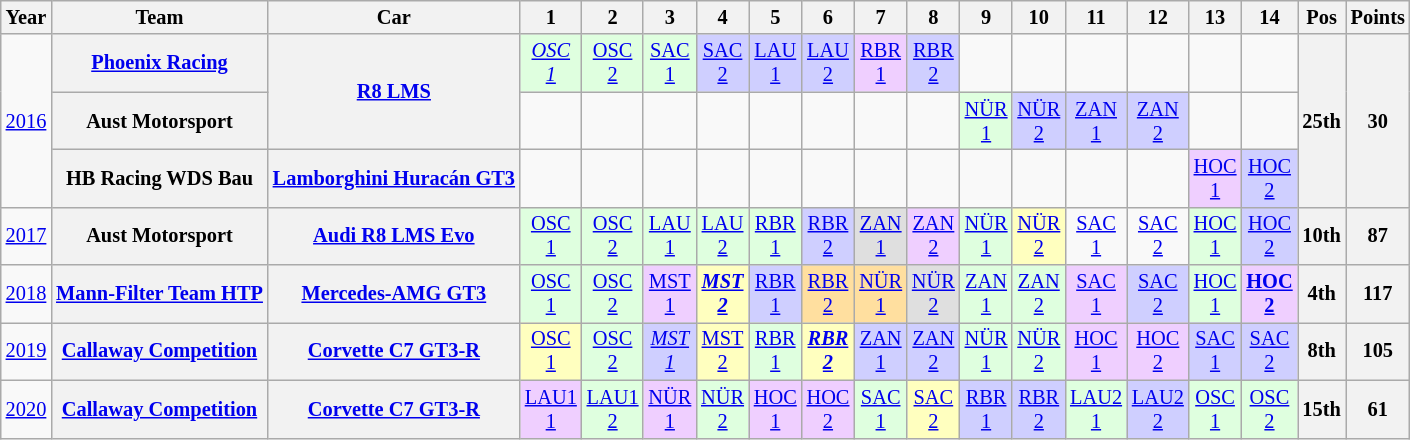<table class="wikitable" style="text-align:center; font-size:85%">
<tr>
<th>Year</th>
<th>Team</th>
<th>Car</th>
<th>1</th>
<th>2</th>
<th>3</th>
<th>4</th>
<th>5</th>
<th>6</th>
<th>7</th>
<th>8</th>
<th>9</th>
<th>10</th>
<th>11</th>
<th>12</th>
<th>13</th>
<th>14</th>
<th>Pos</th>
<th>Points</th>
</tr>
<tr>
<td rowspan="3"><a href='#'>2016</a></td>
<th nowrap><a href='#'>Phoenix Racing</a></th>
<th rowspan="2"><a href='#'>R8 LMS</a></th>
<td style="background:#DFFFDF"><em><a href='#'>OSC<br>1</a></em><br></td>
<td style="background:#DFFFDF"><a href='#'>OSC<br>2</a><br></td>
<td style="background:#DFFFDF"><a href='#'>SAC<br>1</a><br></td>
<td style="background:#CFCFFF"><a href='#'>SAC<br>2</a><br></td>
<td style="background:#CFCFFF;"><a href='#'>LAU<br>1</a><br></td>
<td style="background:#CFCFFF;"><a href='#'>LAU<br>2</a><br></td>
<td style="background:#EFCFFF"><a href='#'>RBR<br>1</a><br></td>
<td style="background:#CFCFFF"><a href='#'>RBR<br>2</a><br></td>
<td></td>
<td></td>
<td></td>
<td></td>
<td></td>
<td></td>
<th rowspan="3">25th</th>
<th rowspan="3">30</th>
</tr>
<tr>
<th nowrap>Aust Motorsport</th>
<td></td>
<td></td>
<td></td>
<td></td>
<td></td>
<td></td>
<td></td>
<td></td>
<td style="background:#DFFFDF"><a href='#'>NÜR<br>1</a><br></td>
<td style="background:#CFCFFF"><a href='#'>NÜR<br>2</a><br></td>
<td style="background:#CFCFFF"><a href='#'>ZAN<br>1</a><br></td>
<td style="background:#CFCFFF"><a href='#'>ZAN<br>2</a><br></td>
<td></td>
<td></td>
</tr>
<tr>
<th>HB Racing WDS Bau</th>
<th><a href='#'>Lamborghini Huracán GT3</a></th>
<td></td>
<td></td>
<td></td>
<td></td>
<td></td>
<td></td>
<td></td>
<td></td>
<td></td>
<td></td>
<td></td>
<td></td>
<td style="background:#EFCFFF"><a href='#'>HOC<br>1</a><br></td>
<td style="background:#CFCFFF"><a href='#'>HOC<br>2</a><br></td>
</tr>
<tr>
<td><a href='#'>2017</a></td>
<th nowrap>Aust Motorsport</th>
<th nowrap><a href='#'>Audi R8 LMS Evo</a></th>
<td bgcolor="#DFFFDF"><a href='#'>OSC<br>1</a><br></td>
<td bgcolor="#DFFFDF"><a href='#'>OSC<br>2</a><br></td>
<td bgcolor="#DFFFDF"><a href='#'>LAU<br>1</a><br></td>
<td bgcolor="#DFFFDF"><a href='#'>LAU<br>2</a><br></td>
<td bgcolor="#DFFFDF"><a href='#'>RBR<br>1</a><br></td>
<td bgcolor="#CFCFFF"><a href='#'>RBR<br>2</a><br></td>
<td bgcolor="#DFDFDF"><a href='#'>ZAN<br>1</a><br></td>
<td bgcolor="#EFCFFF"><a href='#'>ZAN<br>2</a><br></td>
<td bgcolor="#DFFFDF"><a href='#'>NÜR<br>1</a><br></td>
<td bgcolor="#FFFFBF"><a href='#'>NÜR<br>2</a><br></td>
<td><a href='#'>SAC<br>1</a></td>
<td><a href='#'>SAC<br>2</a></td>
<td bgcolor="#DFFFDF"><a href='#'>HOC<br>1</a><br></td>
<td bgcolor="#CFCFFF"><a href='#'>HOC<br>2</a><br></td>
<th>10th</th>
<th>87</th>
</tr>
<tr>
<td><a href='#'>2018</a></td>
<th><a href='#'>Mann-Filter Team HTP</a></th>
<th><a href='#'>Mercedes-AMG GT3</a></th>
<td style="background:#DFFFDF;"><a href='#'>OSC<br>1</a><br></td>
<td style="background:#DFFFDF;"><a href='#'>OSC<br>2</a><br></td>
<td style="background:#EFCFFF;"><a href='#'>MST<br>1</a><br></td>
<td style="background:#FFFFBF;"><strong><em><a href='#'>MST<br>2</a></em></strong><br></td>
<td style="background:#CFCFFF;"><a href='#'>RBR<br>1</a><br></td>
<td style="background:#FFDF9F;"><a href='#'>RBR<br>2</a><br></td>
<td style="background:#FFDF9F;"><a href='#'>NÜR<br>1</a><br></td>
<td style="background:#DFDFDF;"><a href='#'>NÜR<br>2</a><br></td>
<td style="background:#DFFFDF;"><a href='#'>ZAN<br>1</a><br></td>
<td style="background:#DFFFDF;"><a href='#'>ZAN<br>2</a><br></td>
<td style="background:#EFCFFF;"><a href='#'>SAC<br>1</a><br></td>
<td style="background:#CFCFFF;"><a href='#'>SAC<br>2</a><br></td>
<td style="background:#DFFFDF;"><a href='#'>HOC<br>1</a><br></td>
<td style="background:#EFCFFF;"><strong><a href='#'>HOC<br>2</a></strong><br></td>
<th>4th</th>
<th>117</th>
</tr>
<tr>
<td><a href='#'>2019</a></td>
<th><a href='#'>Callaway Competition</a></th>
<th><a href='#'>Corvette C7 GT3-R</a></th>
<td bgcolor="#FFFFBF"><a href='#'>OSC<br>1</a><br></td>
<td bgcolor="#DFFFDF"><a href='#'>OSC<br>2</a><br></td>
<td bgcolor="#CFCFFF"><em><a href='#'>MST<br>1</a></em><br></td>
<td bgcolor="#FFFFBF"><a href='#'>MST<br>2</a><br></td>
<td bgcolor="#DFFFDF"><a href='#'>RBR<br>1</a><br></td>
<td bgcolor="#FFFFBF"><strong><em><a href='#'>RBR<br>2</a></em></strong><br></td>
<td bgcolor="#CFCFFF"><a href='#'>ZAN<br>1</a><br></td>
<td bgcolor="#CFCFFF"><a href='#'>ZAN<br>2</a><br></td>
<td bgcolor="#DFFFDF"><a href='#'>NÜR<br>1</a><br></td>
<td bgcolor="#DFFFDF"><a href='#'>NÜR<br>2</a><br></td>
<td bgcolor="#EFCFFF"><a href='#'>HOC<br>1</a><br></td>
<td bgcolor="#EFCFFF"><a href='#'>HOC<br>2</a><br></td>
<td bgcolor="#CFCFFF"><a href='#'>SAC<br>1</a><br></td>
<td bgcolor="#CFCFFF"><a href='#'>SAC<br>2</a><br></td>
<th>8th</th>
<th>105</th>
</tr>
<tr>
<td><a href='#'>2020</a></td>
<th><a href='#'>Callaway Competition</a></th>
<th><a href='#'>Corvette C7 GT3-R</a></th>
<td style="background:#EFCFFF;"><a href='#'>LAU1<br>1</a><br></td>
<td style="background:#DFFFDF;"><a href='#'>LAU1<br>2</a><br></td>
<td style="background:#EFCFFF;"><a href='#'>NÜR<br>1</a><br></td>
<td style="background:#DFFFDF;"><a href='#'>NÜR<br>2</a><br></td>
<td style="background:#EFCFFF;"><a href='#'>HOC<br>1</a><br></td>
<td style="background:#EFCFFF;"><a href='#'>HOC<br>2</a><br></td>
<td style="background:#DFFFDF;"><a href='#'>SAC<br>1</a><br></td>
<td style="background:#FFFFBF;"><a href='#'>SAC<br>2</a><br></td>
<td style="background:#CFCFFF;"><a href='#'>RBR<br>1</a><br></td>
<td style="background:#CFCFFF;"><a href='#'>RBR<br>2</a><br></td>
<td style="background:#DFFFDF;"><a href='#'>LAU2<br>1</a><br></td>
<td style="background:#CFCFFF;"><a href='#'>LAU2<br>2</a><br></td>
<td style="background:#DFFFDF;"><a href='#'>OSC<br>1</a><br></td>
<td style="background:#DFFFDF;"><a href='#'>OSC<br>2</a><br></td>
<th>15th</th>
<th>61</th>
</tr>
</table>
